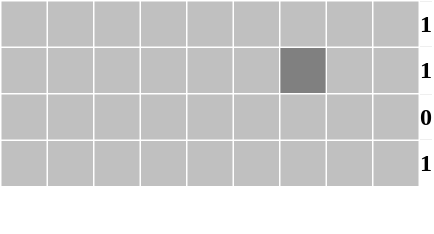<table border="0" cellpadding="0" cellspacing="1" style="text-align:center; background-color: white; color: black;">
<tr style="height:30px; background-color: silver;">
<td style="width:30px;"> </td>
<td style="width:30px;"> </td>
<td style="width:30px;"> </td>
<td style="width:30px;"></td>
<td style="width:30px;"> </td>
<td style="width:30px;"> </td>
<td style="width:30px;"></td>
<td style="width:30px;"> </td>
<td style="width:30px;"> </td>
<td style="background-color: white;"><strong>1</strong></td>
</tr>
<tr style="height:30px; background-color: silver;">
<td style="width:30px;"> </td>
<td style="width:30px;"> </td>
<td style="width:30px;"> </td>
<td style="width:30px;"></td>
<td style="width:30px;"> </td>
<td style="width:30px;"> </td>
<td style="width:30px; background-color:gray;"></td>
<td style="width:30px;"> </td>
<td style="width:30px;"> </td>
<td style="background-color: white;"><strong>1</strong></td>
</tr>
<tr style="height:30px; background-color: silver;">
<td style="width:30px;"> </td>
<td style="width:30px;"> </td>
<td style="width:30px;"> </td>
<td style="width:30px;"> </td>
<td style="width:30px;"> </td>
<td style="width:30px;"></td>
<td style="width:30px;"> </td>
<td style="width:30px;"> </td>
<td style="width:30px;"> </td>
<td style="background-color: white;"><strong>0</strong></td>
</tr>
<tr style="height:30px; background-color: silver;">
<td style="width:30px;"> </td>
<td style="width:30px;"> </td>
<td style="width:30px;"> </td>
<td style="width:30px;"></td>
<td style="width:30px;"></td>
<td style="width:30px;"> </td>
<td style="width:30px;"></td>
<td style="width:30px;"> </td>
<td style="width:30px;"> </td>
<td style="background-color: white;"><strong>1</strong></td>
</tr>
<tr style="height:30px; background-color:white; color: black;">
<td style="width:30px;"> </td>
<td style="width:30px;"> </td>
<td style="width:30px;"> </td>
<td style="width:30px;"> </td>
<td style="width:30px;"></td>
<td style="width:30px;"> </td>
<td style="width:30px;"> </td>
<td style="width:30px;"> </td>
<td style="width:30px;"></td>
</tr>
</table>
